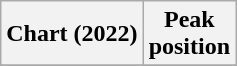<table class="wikitable plainrowheaders" style="text-align:center">
<tr>
<th scope="col">Chart (2022)</th>
<th scope="col">Peak<br>position</th>
</tr>
<tr>
</tr>
</table>
